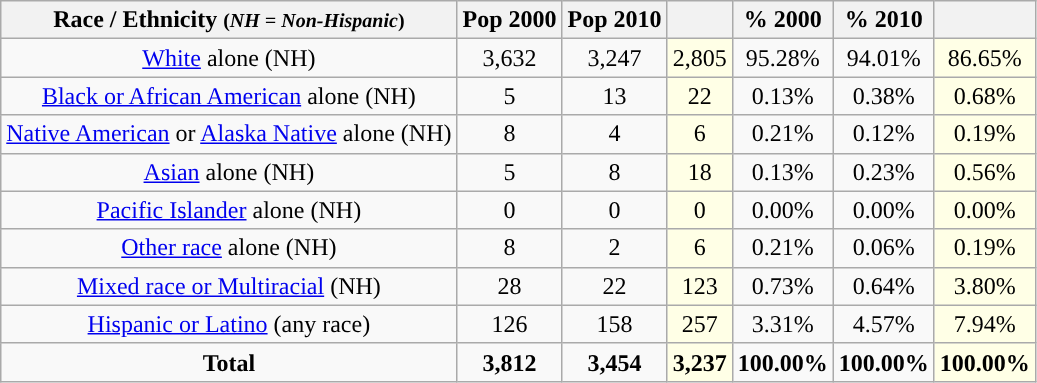<table class="wikitable" style="text-align:center;">
<tr>
<th>Race / Ethnicity <small>(<em>NH = Non-Hispanic</em>)</small></th>
<th>Pop 2000</th>
<th>Pop 2010</th>
<th></th>
<th>% 2000</th>
<th>% 2010</th>
<th></th>
</tr>
<tr>
<td><a href='#'>White</a> alone (NH)</td>
<td>3,632</td>
<td>3,247</td>
<td style='background: #ffffe6;'>2,805</td>
<td>95.28%</td>
<td>94.01%</td>
<td style='background: #ffffe6;'>86.65%</td>
</tr>
<tr>
<td><a href='#'>Black or African American</a> alone (NH)</td>
<td>5</td>
<td>13</td>
<td style='background: #ffffe6;'>22</td>
<td>0.13%</td>
<td>0.38%</td>
<td style='background: #ffffe6;'>0.68%</td>
</tr>
<tr>
<td><a href='#'>Native American</a> or <a href='#'>Alaska Native</a> alone (NH)</td>
<td>8</td>
<td>4</td>
<td style='background: #ffffe6;'>6</td>
<td>0.21%</td>
<td>0.12%</td>
<td style='background: #ffffe6;'>0.19%</td>
</tr>
<tr>
<td><a href='#'>Asian</a> alone (NH)</td>
<td>5</td>
<td>8</td>
<td style='background: #ffffe6;'>18</td>
<td>0.13%</td>
<td>0.23%</td>
<td style='background: #ffffe6;'>0.56%</td>
</tr>
<tr>
<td><a href='#'>Pacific Islander</a> alone (NH)</td>
<td>0</td>
<td>0</td>
<td style='background: #ffffe6;'>0</td>
<td>0.00%</td>
<td>0.00%</td>
<td style='background: #ffffe6;'>0.00%</td>
</tr>
<tr>
<td><a href='#'>Other race</a> alone (NH)</td>
<td>8</td>
<td>2</td>
<td style='background: #ffffe6;'>6</td>
<td>0.21%</td>
<td>0.06%</td>
<td style='background: #ffffe6;'>0.19%</td>
</tr>
<tr>
<td><a href='#'>Mixed race or Multiracial</a> (NH)</td>
<td>28</td>
<td>22</td>
<td style='background: #ffffe6;'>123</td>
<td>0.73%</td>
<td>0.64%</td>
<td style='background: #ffffe6;'>3.80%</td>
</tr>
<tr>
<td><a href='#'>Hispanic or Latino</a> (any race)</td>
<td>126</td>
<td>158</td>
<td style='background: #ffffe6;'>257</td>
<td>3.31%</td>
<td>4.57%</td>
<td style='background: #ffffe6;'>7.94%</td>
</tr>
<tr>
<td><strong>Total</strong></td>
<td><strong>3,812</strong></td>
<td><strong>3,454</strong></td>
<td style='background: #ffffe6;'><strong>3,237</strong></td>
<td><strong>100.00%</strong></td>
<td><strong>100.00%</strong></td>
<td style='background: #ffffe6;'><strong>100.00%</strong></td>
</tr>
</table>
